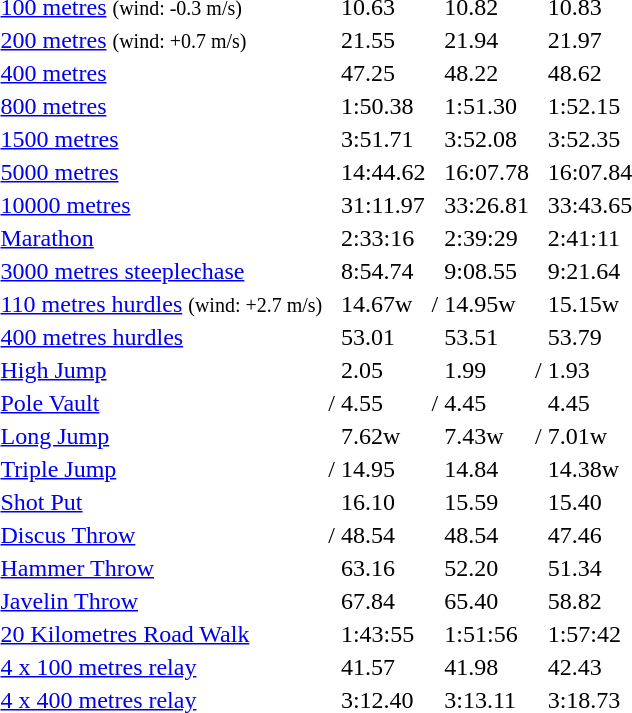<table>
<tr>
<td><a href='#'>100 metres</a> <small>(wind: -0.3 m/s)</small></td>
<td></td>
<td>10.63</td>
<td></td>
<td>10.82</td>
<td></td>
<td>10.83</td>
</tr>
<tr>
<td><a href='#'>200 metres</a> <small>(wind: +0.7 m/s)</small></td>
<td></td>
<td>21.55</td>
<td></td>
<td>21.94</td>
<td></td>
<td>21.97</td>
</tr>
<tr>
<td><a href='#'>400 metres</a></td>
<td></td>
<td>47.25</td>
<td></td>
<td>48.22</td>
<td></td>
<td>48.62</td>
</tr>
<tr>
<td><a href='#'>800 metres</a></td>
<td></td>
<td>1:50.38</td>
<td></td>
<td>1:51.30</td>
<td></td>
<td>1:52.15</td>
</tr>
<tr>
<td><a href='#'>1500 metres</a></td>
<td></td>
<td>3:51.71</td>
<td></td>
<td>3:52.08</td>
<td></td>
<td>3:52.35</td>
</tr>
<tr>
<td><a href='#'>5000 metres</a></td>
<td></td>
<td>14:44.62</td>
<td></td>
<td>16:07.78</td>
<td></td>
<td>16:07.84</td>
</tr>
<tr>
<td><a href='#'>10000 metres</a></td>
<td></td>
<td>31:11.97</td>
<td></td>
<td>33:26.81</td>
<td></td>
<td>33:43.65</td>
</tr>
<tr>
<td><a href='#'>Marathon</a></td>
<td></td>
<td>2:33:16</td>
<td></td>
<td>2:39:29</td>
<td></td>
<td>2:41:11</td>
</tr>
<tr>
<td><a href='#'>3000 metres steeplechase</a></td>
<td></td>
<td>8:54.74</td>
<td></td>
<td>9:08.55</td>
<td></td>
<td>9:21.64</td>
</tr>
<tr>
<td><a href='#'>110 metres hurdles</a> <small>(wind: +2.7 m/s)</small></td>
<td></td>
<td>14.67w</td>
<td>/</td>
<td>14.95w</td>
<td></td>
<td>15.15w</td>
</tr>
<tr>
<td><a href='#'>400 metres hurdles</a></td>
<td></td>
<td>53.01</td>
<td></td>
<td>53.51</td>
<td></td>
<td>53.79</td>
</tr>
<tr>
<td><a href='#'>High Jump</a></td>
<td></td>
<td>2.05</td>
<td></td>
<td>1.99</td>
<td>/</td>
<td>1.93</td>
</tr>
<tr>
<td><a href='#'>Pole Vault</a></td>
<td>/</td>
<td>4.55</td>
<td>/</td>
<td>4.45</td>
<td></td>
<td>4.45</td>
</tr>
<tr>
<td><a href='#'>Long Jump</a></td>
<td></td>
<td>7.62w</td>
<td></td>
<td>7.43w</td>
<td>/</td>
<td>7.01w</td>
</tr>
<tr>
<td><a href='#'>Triple Jump</a></td>
<td>/</td>
<td>14.95</td>
<td></td>
<td>14.84</td>
<td></td>
<td>14.38w</td>
</tr>
<tr>
<td><a href='#'>Shot Put</a></td>
<td></td>
<td>16.10</td>
<td></td>
<td>15.59</td>
<td></td>
<td>15.40</td>
</tr>
<tr>
<td><a href='#'>Discus Throw</a></td>
<td>/</td>
<td>48.54</td>
<td></td>
<td>48.54</td>
<td></td>
<td>47.46</td>
</tr>
<tr>
<td><a href='#'>Hammer Throw</a></td>
<td></td>
<td>63.16</td>
<td></td>
<td>52.20</td>
<td></td>
<td>51.34</td>
</tr>
<tr>
<td><a href='#'>Javelin Throw</a></td>
<td></td>
<td>67.84</td>
<td></td>
<td>65.40</td>
<td></td>
<td>58.82</td>
</tr>
<tr>
<td><a href='#'>20 Kilometres Road Walk</a></td>
<td></td>
<td>1:43:55</td>
<td></td>
<td>1:51:56</td>
<td></td>
<td>1:57:42</td>
</tr>
<tr>
<td><a href='#'>4 x 100 metres relay</a></td>
<td></td>
<td>41.57</td>
<td></td>
<td>41.98</td>
<td></td>
<td>42.43</td>
</tr>
<tr>
<td><a href='#'>4 x 400 metres relay</a></td>
<td></td>
<td>3:12.40</td>
<td></td>
<td>3:13.11</td>
<td></td>
<td>3:18.73</td>
</tr>
</table>
